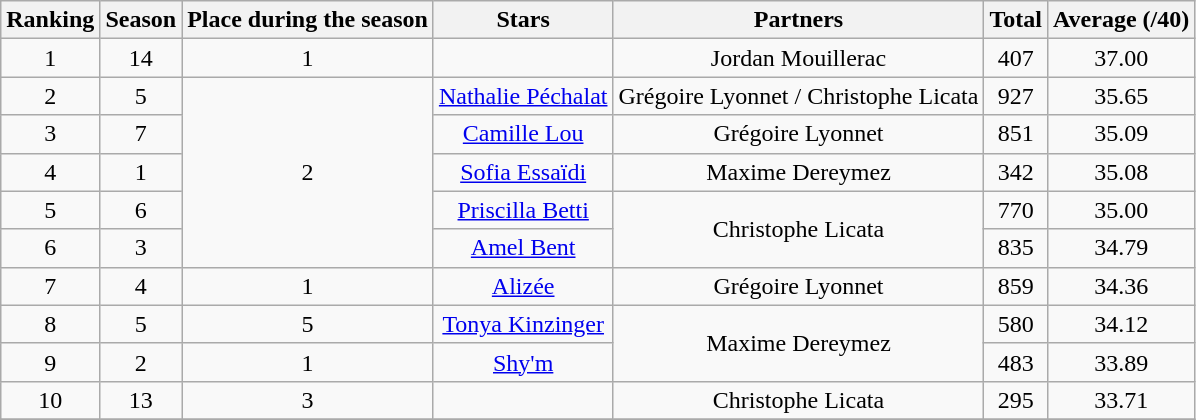<table class="wikitable collapsible collapsed" style="text-align: center; width: auto">
<tr>
<th>Ranking</th>
<th>Season</th>
<th>Place during the season</th>
<th>Stars</th>
<th>Partners</th>
<th>Total</th>
<th>Average (/40)</th>
</tr>
<tr>
<td>1</td>
<td>14</td>
<td>1</td>
<td></td>
<td>Jordan Mouillerac</td>
<td>407</td>
<td>37.00</td>
</tr>
<tr>
<td>2</td>
<td>5</td>
<td rowspan=5>2</td>
<td><a href='#'>Nathalie Péchalat</a></td>
<td>Grégoire Lyonnet / Christophe Licata</td>
<td>927</td>
<td>35.65</td>
</tr>
<tr>
<td>3</td>
<td>7</td>
<td><a href='#'>Camille Lou</a></td>
<td>Grégoire Lyonnet</td>
<td>851</td>
<td>35.09</td>
</tr>
<tr>
<td>4</td>
<td>1</td>
<td><a href='#'>Sofia Essaïdi</a></td>
<td>Maxime Dereymez</td>
<td>342</td>
<td>35.08</td>
</tr>
<tr>
<td>5</td>
<td>6</td>
<td><a href='#'>Priscilla Betti</a></td>
<td rowspan=2>Christophe Licata</td>
<td>770</td>
<td>35.00</td>
</tr>
<tr>
<td>6</td>
<td>3</td>
<td><a href='#'>Amel Bent</a></td>
<td>835</td>
<td>34.79</td>
</tr>
<tr>
<td>7</td>
<td>4</td>
<td>1</td>
<td><a href='#'>Alizée</a></td>
<td>Grégoire Lyonnet</td>
<td>859</td>
<td>34.36</td>
</tr>
<tr>
<td>8</td>
<td>5</td>
<td>5</td>
<td><a href='#'>Tonya Kinzinger</a></td>
<td rowspan="2">Maxime Dereymez</td>
<td>580</td>
<td>34.12</td>
</tr>
<tr>
<td>9</td>
<td>2</td>
<td>1</td>
<td><a href='#'>Shy'm</a></td>
<td>483</td>
<td>33.89</td>
</tr>
<tr>
<td>10</td>
<td>13</td>
<td>3</td>
<td></td>
<td>Christophe Licata</td>
<td>295</td>
<td>33.71</td>
</tr>
<tr>
</tr>
</table>
